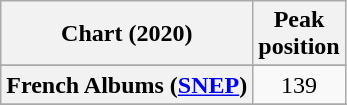<table class="wikitable sortable plainrowheaders" style="text-align:center">
<tr>
<th scope="col">Chart (2020)</th>
<th scope="col">Peak<br>position</th>
</tr>
<tr>
</tr>
<tr>
<th scope="row">French Albums (<a href='#'>SNEP</a>)</th>
<td>139</td>
</tr>
<tr>
</tr>
<tr>
</tr>
</table>
